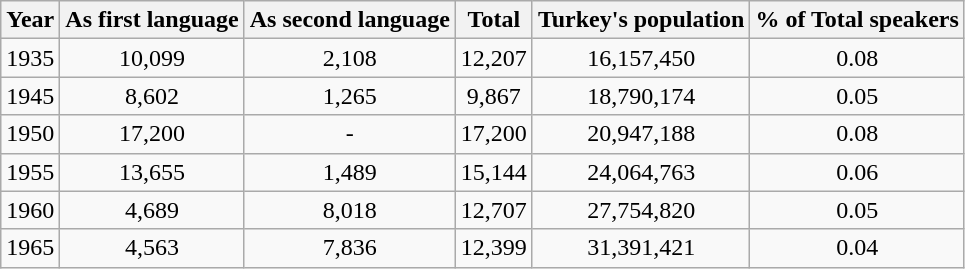<table class="wikitable" style="text-align:center">
<tr>
<th>Year</th>
<th>As first language</th>
<th>As second language</th>
<th>Total</th>
<th>Turkey's population</th>
<th>% of Total speakers</th>
</tr>
<tr>
<td>1935</td>
<td>10,099</td>
<td>2,108</td>
<td>12,207</td>
<td>16,157,450</td>
<td>0.08</td>
</tr>
<tr>
<td>1945</td>
<td>8,602</td>
<td>1,265</td>
<td>9,867</td>
<td>18,790,174</td>
<td>0.05</td>
</tr>
<tr>
<td>1950</td>
<td>17,200</td>
<td>-</td>
<td>17,200</td>
<td>20,947,188</td>
<td>0.08</td>
</tr>
<tr>
<td>1955</td>
<td>13,655</td>
<td>1,489</td>
<td>15,144</td>
<td>24,064,763</td>
<td>0.06</td>
</tr>
<tr>
<td>1960</td>
<td>4,689</td>
<td>8,018</td>
<td>12,707</td>
<td>27,754,820</td>
<td>0.05</td>
</tr>
<tr>
<td>1965</td>
<td>4,563</td>
<td>7,836</td>
<td>12,399</td>
<td>31,391,421</td>
<td>0.04</td>
</tr>
</table>
